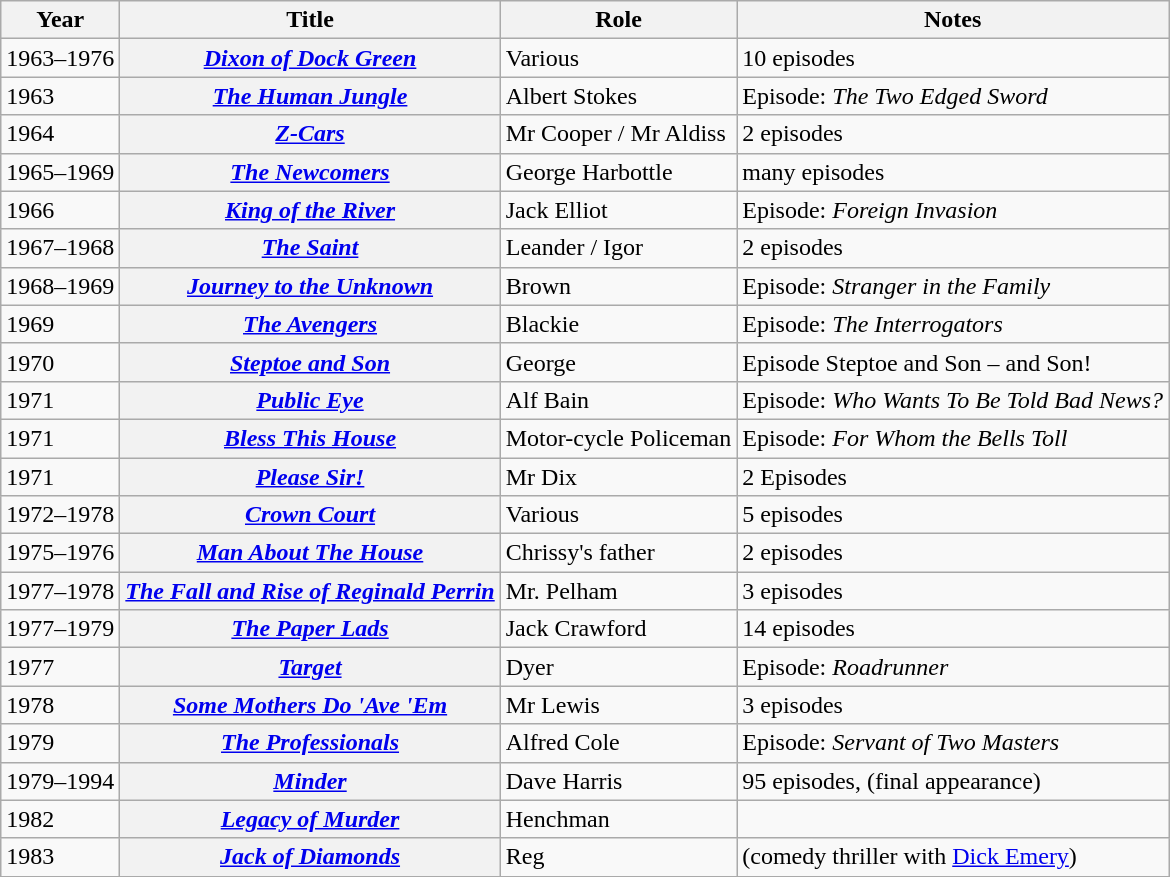<table class="wikitable sortable plainrowheaders">
<tr>
<th scope=col>Year</th>
<th scope=col>Title</th>
<th scope=col>Role</th>
<th scope=col>Notes</th>
</tr>
<tr>
<td>1963–1976</td>
<th scope=row><em><a href='#'>Dixon of Dock Green</a></em></th>
<td>Various</td>
<td>10 episodes</td>
</tr>
<tr>
<td>1963</td>
<th scope=row><em><a href='#'>The Human Jungle</a></em></th>
<td>Albert Stokes</td>
<td>Episode: <em>The Two Edged Sword</em></td>
</tr>
<tr>
<td>1964</td>
<th scope=row><em><a href='#'>Z-Cars</a></em></th>
<td>Mr Cooper / Mr Aldiss</td>
<td>2 episodes</td>
</tr>
<tr>
<td>1965–1969</td>
<th scope=row><em><a href='#'>The Newcomers</a></em></th>
<td>George Harbottle</td>
<td>many episodes</td>
</tr>
<tr>
<td>1966</td>
<th scope=row><em><a href='#'>King of the River</a></em></th>
<td>Jack Elliot</td>
<td>Episode: <em>Foreign Invasion</em></td>
</tr>
<tr>
<td>1967–1968</td>
<th scope=row><em><a href='#'>The Saint</a></em></th>
<td>Leander / Igor</td>
<td>2 episodes</td>
</tr>
<tr>
<td>1968–1969</td>
<th scope=row><em><a href='#'>Journey to the Unknown</a></em></th>
<td>Brown</td>
<td>Episode: <em>Stranger in the Family</em></td>
</tr>
<tr>
<td>1969</td>
<th scope=row><em><a href='#'>The Avengers</a></em></th>
<td>Blackie</td>
<td>Episode: <em>The Interrogators</em></td>
</tr>
<tr>
<td>1970</td>
<th scope=row><em><a href='#'>Steptoe and Son</a></em></th>
<td>George</td>
<td>Episode Steptoe and Son – and Son!</td>
</tr>
<tr>
<td>1971</td>
<th scope=row><em><a href='#'>Public Eye</a></em></th>
<td>Alf Bain</td>
<td>Episode: <em>Who Wants To Be Told Bad News?</em></td>
</tr>
<tr>
<td>1971</td>
<th scope=row><em><a href='#'>Bless This House</a></em></th>
<td>Motor-cycle Policeman</td>
<td>Episode: <em>For Whom the Bells Toll</em></td>
</tr>
<tr>
<td>1971</td>
<th scope=row><em><a href='#'>Please Sir!</a> </em></th>
<td>Mr Dix</td>
<td>2 Episodes</td>
</tr>
<tr>
<td>1972–1978</td>
<th scope=row><em><a href='#'>Crown Court</a></em></th>
<td>Various</td>
<td>5 episodes</td>
</tr>
<tr>
<td>1975–1976</td>
<th scope=row><em><a href='#'>Man About The House</a></em></th>
<td>Chrissy's father</td>
<td>2 episodes</td>
</tr>
<tr>
<td>1977–1978</td>
<th scope=row><em><a href='#'>The Fall and Rise of Reginald Perrin</a></em></th>
<td>Mr. Pelham</td>
<td>3 episodes</td>
</tr>
<tr>
<td>1977–1979</td>
<th scope=row><em><a href='#'>The Paper Lads</a></em></th>
<td>Jack Crawford</td>
<td>14 episodes</td>
</tr>
<tr>
<td>1977</td>
<th scope=row><em><a href='#'>Target</a></em></th>
<td>Dyer</td>
<td>Episode: <em>Roadrunner</em></td>
</tr>
<tr>
<td>1978</td>
<th scope=row><em><a href='#'>Some Mothers Do 'Ave 'Em</a></em></th>
<td>Mr Lewis</td>
<td>3 episodes</td>
</tr>
<tr>
<td>1979</td>
<th scope=row><em><a href='#'>The Professionals</a></em></th>
<td>Alfred Cole</td>
<td>Episode: <em>Servant of Two Masters</em></td>
</tr>
<tr>
<td>1979–1994</td>
<th scope=row><em><a href='#'>Minder</a></em></th>
<td>Dave Harris</td>
<td>95 episodes, (final appearance)</td>
</tr>
<tr>
<td>1982</td>
<th scope=row><em><a href='#'>Legacy of Murder</a></em></th>
<td>Henchman</td>
<td></td>
</tr>
<tr>
<td>1983</td>
<th scope=row><em><a href='#'>Jack of Diamonds</a></em></th>
<td>Reg</td>
<td>(comedy thriller with <a href='#'>Dick Emery</a>)</td>
</tr>
</table>
